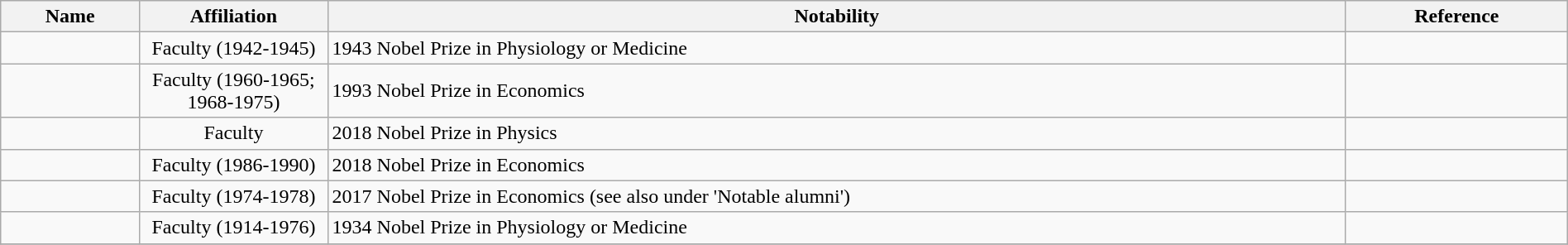<table class="wikitable sortable" style="width:100%">
<tr>
<th style="width:*;">Name</th>
<th style="width:12%;">Affiliation</th>
<th style="width:65%;" class="unsortable">Notability</th>
<th style="width:*;" class="unsortable">Reference</th>
</tr>
<tr>
<td></td>
<td style="text-align:center;">Faculty (1942-1945)</td>
<td>1943 Nobel Prize in Physiology or Medicine</td>
<td style="text-align:center;"></td>
</tr>
<tr>
<td></td>
<td style="text-align:center;">Faculty (1960-1965; 1968-1975)</td>
<td>1993 Nobel Prize in Economics</td>
<td style="text-align:center;"></td>
</tr>
<tr>
<td></td>
<td style="text-align:center;">Faculty</td>
<td>2018 Nobel Prize in Physics</td>
<td style="text-align:center;"></td>
</tr>
<tr>
<td></td>
<td style="text-align:center;">Faculty (1986-1990)</td>
<td>2018 Nobel Prize in Economics</td>
<td style="text-align:center;"></td>
</tr>
<tr>
<td></td>
<td style="text-align:center;">Faculty (1974-1978)</td>
<td>2017 Nobel Prize in Economics (see also under 'Notable alumni')</td>
<td style="text-align:center;"></td>
</tr>
<tr>
<td></td>
<td style="text-align:center;">Faculty (1914-1976)</td>
<td>1934 Nobel Prize in Physiology or Medicine</td>
<td style="text-align:center;"></td>
</tr>
<tr>
</tr>
</table>
